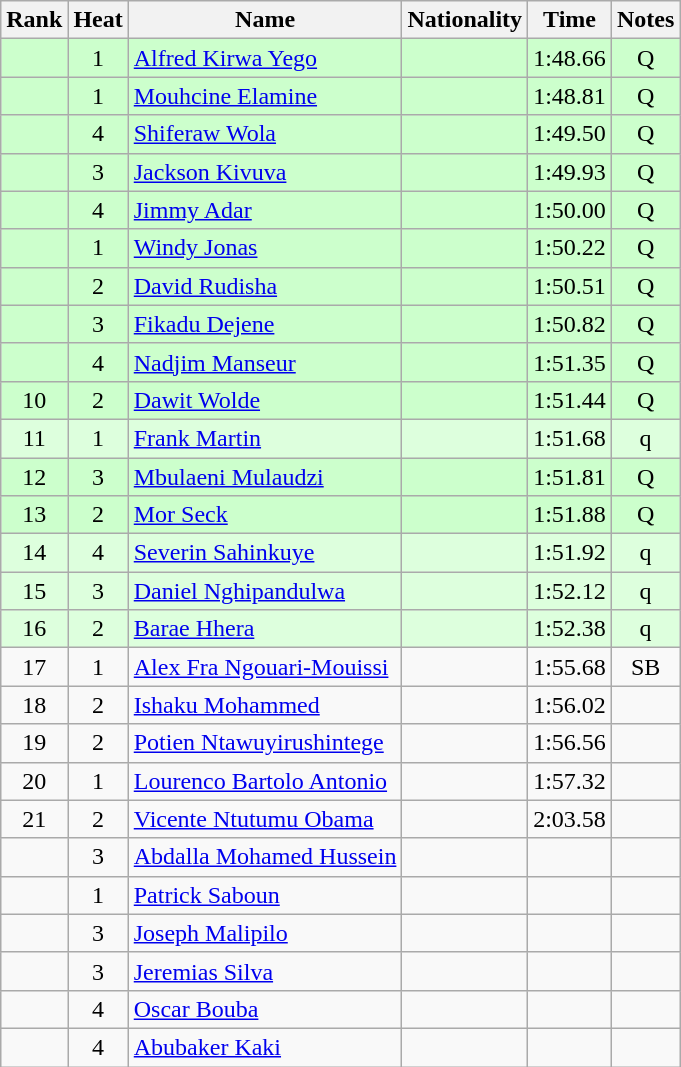<table class="wikitable sortable" style="text-align:center">
<tr>
<th>Rank</th>
<th>Heat</th>
<th>Name</th>
<th>Nationality</th>
<th>Time</th>
<th>Notes</th>
</tr>
<tr bgcolor=ccffcc>
<td></td>
<td>1</td>
<td align=left><a href='#'>Alfred Kirwa Yego</a></td>
<td align=left></td>
<td>1:48.66</td>
<td>Q</td>
</tr>
<tr bgcolor=ccffcc>
<td></td>
<td>1</td>
<td align=left><a href='#'>Mouhcine Elamine</a></td>
<td align=left></td>
<td>1:48.81</td>
<td>Q</td>
</tr>
<tr bgcolor=ccffcc>
<td></td>
<td>4</td>
<td align=left><a href='#'>Shiferaw Wola</a></td>
<td align=left></td>
<td>1:49.50</td>
<td>Q</td>
</tr>
<tr bgcolor=ccffcc>
<td></td>
<td>3</td>
<td align=left><a href='#'>Jackson Kivuva</a></td>
<td align=left></td>
<td>1:49.93</td>
<td>Q</td>
</tr>
<tr bgcolor=ccffcc>
<td></td>
<td>4</td>
<td align=left><a href='#'>Jimmy Adar</a></td>
<td align=left></td>
<td>1:50.00</td>
<td>Q</td>
</tr>
<tr bgcolor=ccffcc>
<td></td>
<td>1</td>
<td align=left><a href='#'>Windy Jonas</a></td>
<td align=left></td>
<td>1:50.22</td>
<td>Q</td>
</tr>
<tr bgcolor=ccffcc>
<td></td>
<td>2</td>
<td align=left><a href='#'>David Rudisha</a></td>
<td align=left></td>
<td>1:50.51</td>
<td>Q</td>
</tr>
<tr bgcolor=ccffcc>
<td></td>
<td>3</td>
<td align=left><a href='#'>Fikadu Dejene</a></td>
<td align=left></td>
<td>1:50.82</td>
<td>Q</td>
</tr>
<tr bgcolor=ccffcc>
<td></td>
<td>4</td>
<td align=left><a href='#'>Nadjim Manseur</a></td>
<td align=left></td>
<td>1:51.35</td>
<td>Q</td>
</tr>
<tr bgcolor=ccffcc>
<td>10</td>
<td>2</td>
<td align=left><a href='#'>Dawit Wolde</a></td>
<td align=left></td>
<td>1:51.44</td>
<td>Q</td>
</tr>
<tr bgcolor=ddffdd>
<td>11</td>
<td>1</td>
<td align=left><a href='#'>Frank Martin</a></td>
<td align=left></td>
<td>1:51.68</td>
<td>q</td>
</tr>
<tr bgcolor=ccffcc>
<td>12</td>
<td>3</td>
<td align=left><a href='#'>Mbulaeni Mulaudzi</a></td>
<td align=left></td>
<td>1:51.81</td>
<td>Q</td>
</tr>
<tr bgcolor=ccffcc>
<td>13</td>
<td>2</td>
<td align=left><a href='#'>Mor Seck</a></td>
<td align=left></td>
<td>1:51.88</td>
<td>Q</td>
</tr>
<tr bgcolor=ddffdd>
<td>14</td>
<td>4</td>
<td align=left><a href='#'>Severin Sahinkuye</a></td>
<td align=left></td>
<td>1:51.92</td>
<td>q</td>
</tr>
<tr bgcolor=ddffdd>
<td>15</td>
<td>3</td>
<td align=left><a href='#'>Daniel Nghipandulwa</a></td>
<td align=left></td>
<td>1:52.12</td>
<td>q</td>
</tr>
<tr bgcolor=ddffdd>
<td>16</td>
<td>2</td>
<td align=left><a href='#'>Barae Hhera</a></td>
<td align=left></td>
<td>1:52.38</td>
<td>q</td>
</tr>
<tr>
<td>17</td>
<td>1</td>
<td align=left><a href='#'>Alex Fra Ngouari-Mouissi</a></td>
<td align=left></td>
<td>1:55.68</td>
<td>SB</td>
</tr>
<tr>
<td>18</td>
<td>2</td>
<td align=left><a href='#'>Ishaku Mohammed</a></td>
<td align=left></td>
<td>1:56.02</td>
<td></td>
</tr>
<tr>
<td>19</td>
<td>2</td>
<td align=left><a href='#'>Potien Ntawuyirushintege</a></td>
<td align=left></td>
<td>1:56.56</td>
<td></td>
</tr>
<tr>
<td>20</td>
<td>1</td>
<td align=left><a href='#'>Lourenco Bartolo Antonio</a></td>
<td align=left></td>
<td>1:57.32</td>
<td></td>
</tr>
<tr>
<td>21</td>
<td>2</td>
<td align=left><a href='#'>Vicente Ntutumu Obama</a></td>
<td align=left></td>
<td>2:03.58</td>
<td></td>
</tr>
<tr>
<td></td>
<td>3</td>
<td align=left><a href='#'>Abdalla Mohamed Hussein</a></td>
<td align=left></td>
<td></td>
<td></td>
</tr>
<tr>
<td></td>
<td>1</td>
<td align=left><a href='#'>Patrick Saboun</a></td>
<td align=left></td>
<td></td>
<td></td>
</tr>
<tr>
<td></td>
<td>3</td>
<td align=left><a href='#'>Joseph Malipilo</a></td>
<td align=left></td>
<td></td>
<td></td>
</tr>
<tr>
<td></td>
<td>3</td>
<td align=left><a href='#'>Jeremias Silva</a></td>
<td align=left></td>
<td></td>
<td></td>
</tr>
<tr>
<td></td>
<td>4</td>
<td align=left><a href='#'>Oscar Bouba</a></td>
<td align=left></td>
<td></td>
<td></td>
</tr>
<tr>
<td></td>
<td>4</td>
<td align=left><a href='#'>Abubaker Kaki</a></td>
<td align=left></td>
<td></td>
<td></td>
</tr>
</table>
